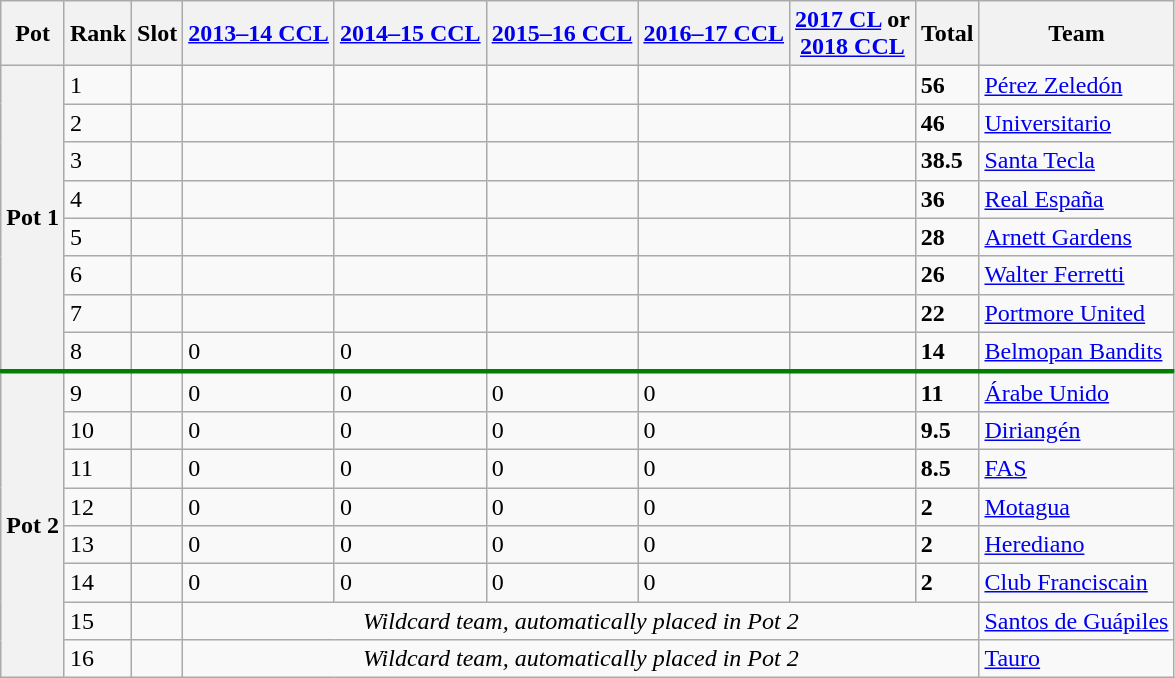<table class="wikitable sortable">
<tr>
<th>Pot</th>
<th>Rank</th>
<th>Slot</th>
<th><a href='#'>2013–14 CCL</a></th>
<th><a href='#'>2014–15 CCL</a></th>
<th><a href='#'>2015–16 CCL</a></th>
<th><a href='#'>2016–17 CCL</a></th>
<th><a href='#'>2017 CL</a> or<br><a href='#'>2018 CCL</a></th>
<th>Total</th>
<th>Team</th>
</tr>
<tr>
<th rowspan=8>Pot 1</th>
<td>1</td>
<td></td>
<td></td>
<td></td>
<td></td>
<td></td>
<td></td>
<td><strong>56</strong></td>
<td> <a href='#'>Pérez Zeledón</a></td>
</tr>
<tr>
<td>2</td>
<td></td>
<td></td>
<td></td>
<td></td>
<td></td>
<td></td>
<td><strong>46</strong></td>
<td> <a href='#'>Universitario</a></td>
</tr>
<tr>
<td>3</td>
<td></td>
<td></td>
<td></td>
<td></td>
<td></td>
<td></td>
<td><strong>38.5</strong></td>
<td> <a href='#'>Santa Tecla</a></td>
</tr>
<tr>
<td>4</td>
<td></td>
<td></td>
<td></td>
<td></td>
<td></td>
<td></td>
<td><strong>36</strong></td>
<td> <a href='#'>Real España</a></td>
</tr>
<tr>
<td>5</td>
<td></td>
<td></td>
<td></td>
<td></td>
<td></td>
<td></td>
<td><strong>28</strong></td>
<td> <a href='#'>Arnett Gardens</a></td>
</tr>
<tr>
<td>6</td>
<td></td>
<td></td>
<td></td>
<td></td>
<td></td>
<td></td>
<td><strong>26</strong></td>
<td> <a href='#'>Walter Ferretti</a></td>
</tr>
<tr>
<td>7</td>
<td></td>
<td></td>
<td></td>
<td></td>
<td></td>
<td></td>
<td><strong>22</strong></td>
<td> <a href='#'>Portmore United</a></td>
</tr>
<tr>
<td>8</td>
<td></td>
<td>0</td>
<td>0</td>
<td></td>
<td></td>
<td></td>
<td><strong>14</strong></td>
<td> <a href='#'>Belmopan Bandits</a></td>
</tr>
<tr style="border-top:3px solid green;">
<th rowspan=8>Pot 2</th>
<td>9</td>
<td></td>
<td>0</td>
<td>0</td>
<td>0</td>
<td>0</td>
<td></td>
<td><strong>11</strong></td>
<td> <a href='#'>Árabe Unido</a></td>
</tr>
<tr>
<td>10</td>
<td></td>
<td>0</td>
<td>0</td>
<td>0</td>
<td>0</td>
<td></td>
<td><strong>9.5</strong></td>
<td> <a href='#'>Diriangén</a></td>
</tr>
<tr>
<td>11</td>
<td></td>
<td>0</td>
<td>0</td>
<td>0</td>
<td>0</td>
<td></td>
<td><strong>8.5</strong></td>
<td> <a href='#'>FAS</a></td>
</tr>
<tr>
<td>12</td>
<td></td>
<td>0</td>
<td>0</td>
<td>0</td>
<td>0</td>
<td></td>
<td><strong>2</strong></td>
<td> <a href='#'>Motagua</a></td>
</tr>
<tr>
<td>13</td>
<td></td>
<td>0</td>
<td>0</td>
<td>0</td>
<td>0</td>
<td></td>
<td><strong>2</strong></td>
<td> <a href='#'>Herediano</a></td>
</tr>
<tr>
<td>14</td>
<td></td>
<td>0</td>
<td>0</td>
<td>0</td>
<td>0</td>
<td></td>
<td><strong>2</strong></td>
<td> <a href='#'>Club Franciscain</a></td>
</tr>
<tr>
<td>15</td>
<td></td>
<td align=center colspan=6><em>Wildcard team, automatically placed in Pot 2</em></td>
<td> <a href='#'>Santos de Guápiles</a></td>
</tr>
<tr>
<td>16</td>
<td></td>
<td align=center colspan=6><em>Wildcard team, automatically placed in Pot 2</em></td>
<td> <a href='#'>Tauro</a></td>
</tr>
</table>
